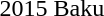<table>
<tr>
<td>2015 Baku<br></td>
<td></td>
<td></td>
<td></td>
</tr>
</table>
